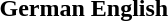<table>
<tr>
<th>German</th>
<th>English</th>
</tr>
<tr>
<td></td>
<td></td>
</tr>
</table>
